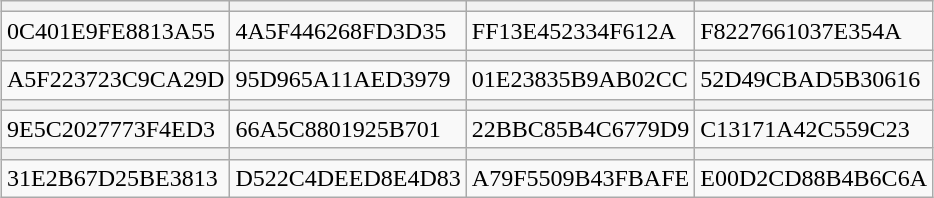<table class="wikitable" style="margin-left: auto; margin-right:auto; border: none;">
<tr>
<th></th>
<th></th>
<th></th>
<th></th>
</tr>
<tr>
<td><span>0C401E9FE8813A55</span></td>
<td><span>4A5F446268FD3D35</span></td>
<td><span>FF13E452334F612A</span></td>
<td><span>F8227661037E354A</span></td>
</tr>
<tr>
<th></th>
<th></th>
<th></th>
<th></th>
</tr>
<tr>
<td><span>A5F223723C9CA29D</span></td>
<td><span>95D965A11AED3979</span></td>
<td><span>01E23835B9AB02CC</span></td>
<td><span>52D49CBAD5B30616</span></td>
</tr>
<tr>
<th></th>
<th></th>
<th></th>
<th></th>
</tr>
<tr>
<td><span>9E5C2027773F4ED3</span></td>
<td><span>66A5C8801925B701</span></td>
<td><span>22BBC85B4C6779D9</span></td>
<td><span>C13171A42C559C23</span></td>
</tr>
<tr>
<th></th>
<th></th>
<th></th>
<th></th>
</tr>
<tr>
<td><span>31E2B67D25BE3813</span></td>
<td><span>D522C4DEED8E4D83</span></td>
<td><span>A79F5509B43FBAFE</span></td>
<td><span>E00D2CD88B4B6C6A</span></td>
</tr>
</table>
